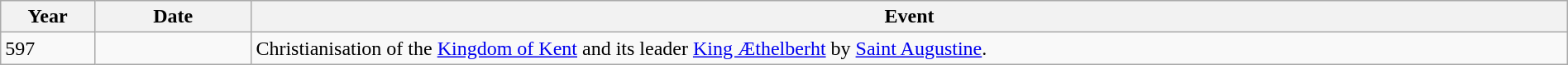<table class="wikitable" width="100%">
<tr>
<th style="width:6%">Year</th>
<th style="width:10%">Date</th>
<th>Event</th>
</tr>
<tr>
<td>597</td>
<td></td>
<td>Christianisation of the <a href='#'>Kingdom of Kent</a> and its leader <a href='#'>King Æthelberht</a> by <a href='#'>Saint Augustine</a>.</td>
</tr>
</table>
